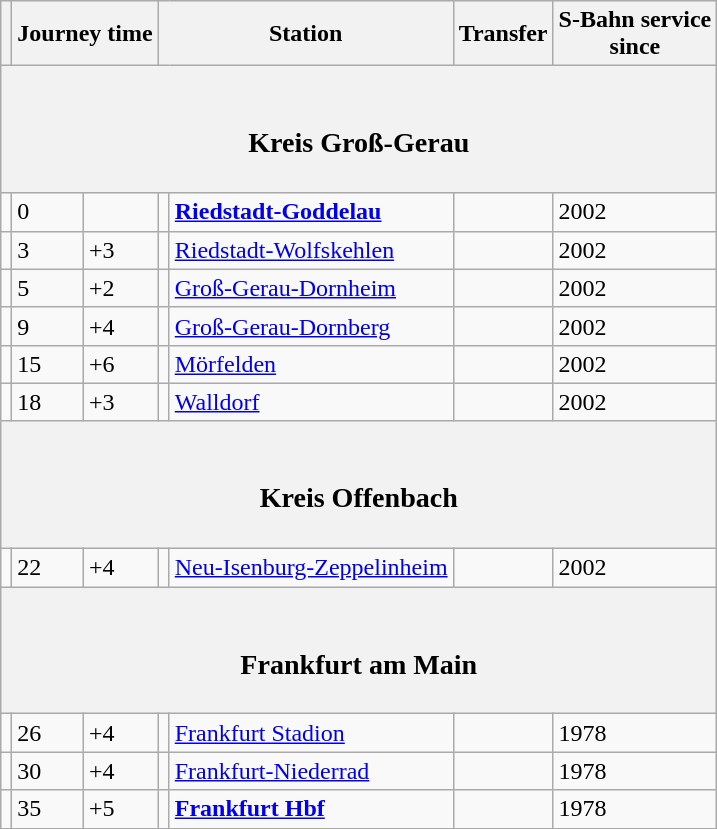<table class="wikitable" summary="Stations of the S7 service">
<tr>
<th align="center" scope="col"></th>
<th colspan="2">Journey time</th>
<th colspan="2" scope="col">Station</th>
<th scope="col">Transfer</th>
<th scope="col">S-Bahn service<br>since</th>
</tr>
<tr>
<th colspan="13" align="center" class="hintergrundfarbe5"><br><h3>Kreis Groß-Gerau</h3></th>
</tr>
<tr>
<td></td>
<td>0</td>
<td></td>
<td></td>
<td><strong><a href='#'>Riedstadt-Goddelau</a></strong></td>
<td></td>
<td>2002</td>
</tr>
<tr>
<td></td>
<td>3</td>
<td>+3</td>
<td></td>
<td><a href='#'>Riedstadt-Wolfskehlen</a></td>
<td></td>
<td>2002</td>
</tr>
<tr>
<td></td>
<td>5</td>
<td>+2</td>
<td></td>
<td><a href='#'>Groß-Gerau-Dornheim</a></td>
<td></td>
<td>2002</td>
</tr>
<tr>
<td></td>
<td>9</td>
<td>+4</td>
<td></td>
<td><a href='#'>Groß-Gerau-Dornberg</a></td>
<td></td>
<td>2002</td>
</tr>
<tr>
<td></td>
<td>15</td>
<td>+6</td>
<td></td>
<td><a href='#'>Mörfelden</a></td>
<td></td>
<td>2002</td>
</tr>
<tr>
<td></td>
<td>18</td>
<td>+3</td>
<td></td>
<td><a href='#'>Walldorf</a></td>
<td></td>
<td>2002</td>
</tr>
<tr>
<th colspan="13" align="center" class="hintergrundfarbe5"><br><h3>Kreis Offenbach</h3></th>
</tr>
<tr>
<td></td>
<td>22</td>
<td>+4</td>
<td></td>
<td><a href='#'>Neu-Isenburg-Zeppelinheim</a></td>
<td></td>
<td>2002</td>
</tr>
<tr>
<th colspan="13" align="center" class="hintergrundfarbe5"><br><h3>Frankfurt am Main</h3></th>
</tr>
<tr>
<td></td>
<td>26</td>
<td>+4</td>
<td></td>
<td><a href='#'>Frankfurt Stadion</a></td>
<td> </td>
<td>1978</td>
</tr>
<tr>
<td></td>
<td>30</td>
<td>+4</td>
<td></td>
<td><a href='#'>Frankfurt-Niederrad</a></td>
<td> </td>
<td>1978</td>
</tr>
<tr>
<td></td>
<td>35</td>
<td>+5</td>
<td></td>
<td><strong><a href='#'>Frankfurt Hbf</a></strong></td>
<td>         </td>
<td>1978</td>
</tr>
<tr>
</tr>
</table>
